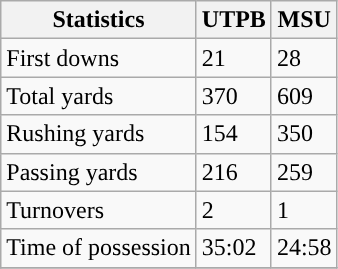<table class="wikitable" style="float: left;">
<tr>
<th>Statistics</th>
<th>UTPB</th>
<th>MSU</th>
</tr>
<tr>
<td>First downs</td>
<td>21</td>
<td>28</td>
</tr>
<tr>
<td>Total yards</td>
<td>370</td>
<td>609</td>
</tr>
<tr>
<td>Rushing yards</td>
<td>154</td>
<td>350</td>
</tr>
<tr>
<td>Passing yards</td>
<td>216</td>
<td>259</td>
</tr>
<tr>
<td>Turnovers</td>
<td>2</td>
<td>1</td>
</tr>
<tr>
<td>Time of possession</td>
<td>35:02</td>
<td>24:58</td>
</tr>
<tr>
</tr>
</table>
